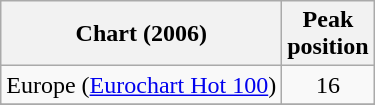<table class="wikitable sortable">
<tr>
<th>Chart (2006)</th>
<th>Peak<br>position</th>
</tr>
<tr>
<td>Europe (<a href='#'>Eurochart Hot 100</a>)</td>
<td align="center">16</td>
</tr>
<tr>
</tr>
<tr>
</tr>
<tr>
</tr>
<tr>
</tr>
</table>
